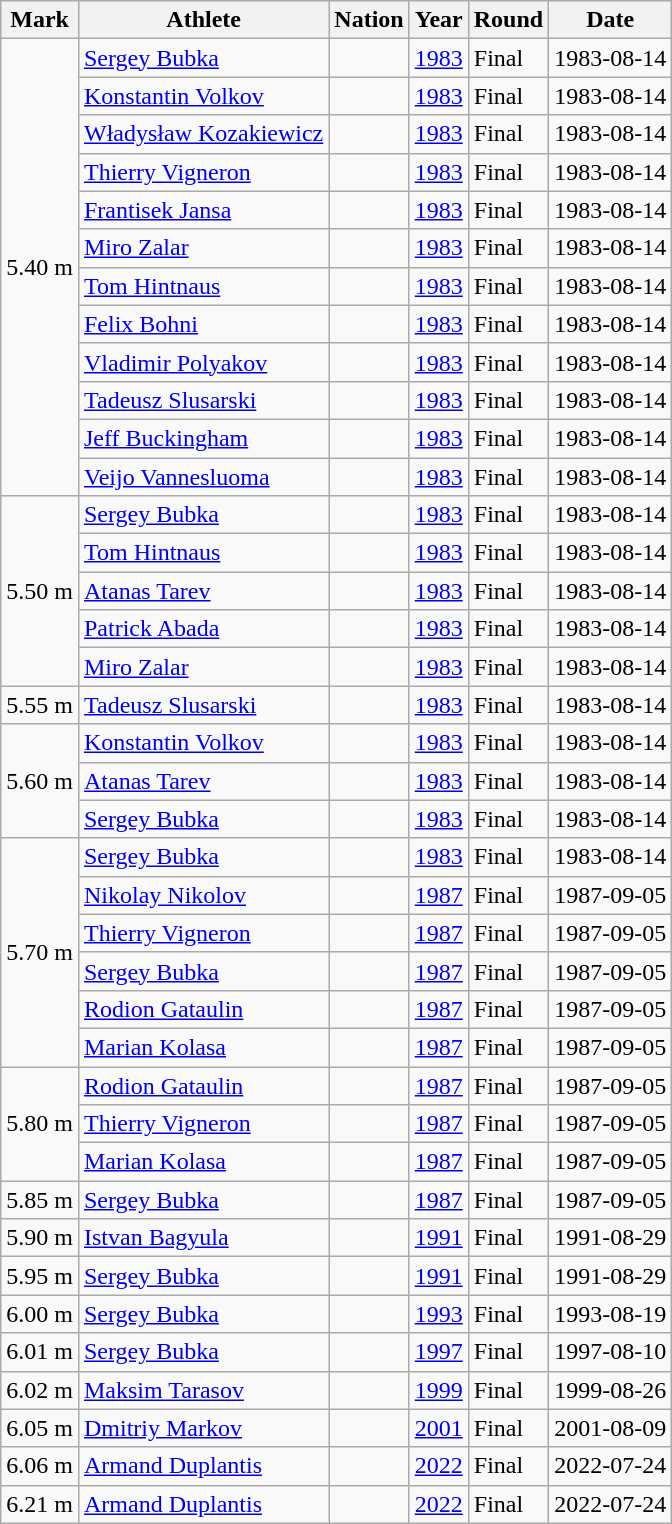<table class="wikitable sortable">
<tr>
<th>Mark</th>
<th>Athlete</th>
<th>Nation</th>
<th>Year</th>
<th>Round</th>
<th>Date</th>
</tr>
<tr>
<td rowspan="12">5.40 m</td>
<td align="left"><a href='#'>Sergey Bubka</a></td>
<td align="left"></td>
<td><a href='#'>1983</a></td>
<td>Final</td>
<td>1983-08-14</td>
</tr>
<tr>
<td><a href='#'>Konstantin Volkov</a></td>
<td></td>
<td><a href='#'>1983</a></td>
<td>Final</td>
<td>1983-08-14</td>
</tr>
<tr>
<td><a href='#'>Władysław Kozakiewicz</a></td>
<td></td>
<td><a href='#'>1983</a></td>
<td>Final</td>
<td>1983-08-14</td>
</tr>
<tr>
<td><a href='#'>Thierry Vigneron</a></td>
<td></td>
<td><a href='#'>1983</a></td>
<td>Final</td>
<td>1983-08-14</td>
</tr>
<tr>
<td><a href='#'>Frantisek Jansa</a></td>
<td></td>
<td><a href='#'>1983</a></td>
<td>Final</td>
<td>1983-08-14</td>
</tr>
<tr>
<td><a href='#'>Miro Zalar</a></td>
<td></td>
<td><a href='#'>1983</a></td>
<td>Final</td>
<td>1983-08-14</td>
</tr>
<tr>
<td><a href='#'>Tom Hintnaus</a></td>
<td></td>
<td><a href='#'>1983</a></td>
<td>Final</td>
<td>1983-08-14</td>
</tr>
<tr>
<td><a href='#'>Felix Bohni</a></td>
<td></td>
<td><a href='#'>1983</a></td>
<td>Final</td>
<td>1983-08-14</td>
</tr>
<tr>
<td><a href='#'>Vladimir Polyakov</a></td>
<td></td>
<td><a href='#'>1983</a></td>
<td>Final</td>
<td>1983-08-14</td>
</tr>
<tr>
<td><a href='#'>Tadeusz Slusarski</a></td>
<td></td>
<td><a href='#'>1983</a></td>
<td>Final</td>
<td>1983-08-14</td>
</tr>
<tr>
<td><a href='#'>Jeff Buckingham</a></td>
<td></td>
<td><a href='#'>1983</a></td>
<td>Final</td>
<td>1983-08-14</td>
</tr>
<tr>
<td><a href='#'>Veijo Vannesluoma</a></td>
<td></td>
<td><a href='#'>1983</a></td>
<td>Final</td>
<td>1983-08-14</td>
</tr>
<tr>
<td rowspan="5">5.50 m</td>
<td><a href='#'>Sergey Bubka</a></td>
<td></td>
<td><a href='#'>1983</a></td>
<td>Final</td>
<td>1983-08-14</td>
</tr>
<tr>
<td><a href='#'>Tom Hintnaus</a></td>
<td></td>
<td><a href='#'>1983</a></td>
<td>Final</td>
<td>1983-08-14</td>
</tr>
<tr>
<td><a href='#'>Atanas Tarev</a></td>
<td></td>
<td><a href='#'>1983</a></td>
<td>Final</td>
<td>1983-08-14</td>
</tr>
<tr>
<td><a href='#'>Patrick Abada</a></td>
<td></td>
<td><a href='#'>1983</a></td>
<td>Final</td>
<td>1983-08-14</td>
</tr>
<tr>
<td><a href='#'>Miro Zalar</a></td>
<td></td>
<td><a href='#'>1983</a></td>
<td>Final</td>
<td>1983-08-14</td>
</tr>
<tr>
<td>5.55 m</td>
<td><a href='#'>Tadeusz Slusarski</a></td>
<td></td>
<td><a href='#'>1983</a></td>
<td>Final</td>
<td>1983-08-14</td>
</tr>
<tr>
<td rowspan="3">5.60 m</td>
<td><a href='#'>Konstantin Volkov</a></td>
<td></td>
<td><a href='#'>1983</a></td>
<td>Final</td>
<td>1983-08-14</td>
</tr>
<tr>
<td><a href='#'>Atanas Tarev</a></td>
<td></td>
<td><a href='#'>1983</a></td>
<td>Final</td>
<td>1983-08-14</td>
</tr>
<tr>
<td><a href='#'>Sergey Bubka</a></td>
<td></td>
<td><a href='#'>1983</a></td>
<td>Final</td>
<td>1983-08-14</td>
</tr>
<tr>
<td rowspan="6">5.70 m</td>
<td align="left"><a href='#'>Sergey Bubka</a></td>
<td align="left"></td>
<td><a href='#'>1983</a></td>
<td>Final</td>
<td>1983-08-14</td>
</tr>
<tr>
<td align="left"><a href='#'>Nikolay Nikolov</a></td>
<td align="left"></td>
<td><a href='#'>1987</a></td>
<td>Final</td>
<td>1987-09-05</td>
</tr>
<tr>
<td align="left"><a href='#'>Thierry Vigneron</a></td>
<td align="left"></td>
<td><a href='#'>1987</a></td>
<td>Final</td>
<td>1987-09-05</td>
</tr>
<tr>
<td><a href='#'>Sergey Bubka</a></td>
<td></td>
<td><a href='#'>1987</a></td>
<td>Final</td>
<td>1987-09-05</td>
</tr>
<tr>
<td><a href='#'>Rodion Gataulin</a></td>
<td></td>
<td><a href='#'>1987</a></td>
<td>Final</td>
<td>1987-09-05</td>
</tr>
<tr>
<td><a href='#'>Marian Kolasa</a></td>
<td></td>
<td><a href='#'>1987</a></td>
<td>Final</td>
<td>1987-09-05</td>
</tr>
<tr>
<td rowspan="3">5.80 m</td>
<td><a href='#'>Rodion Gataulin</a></td>
<td></td>
<td><a href='#'>1987</a></td>
<td>Final</td>
<td>1987-09-05</td>
</tr>
<tr>
<td><a href='#'>Thierry Vigneron</a></td>
<td></td>
<td><a href='#'>1987</a></td>
<td>Final</td>
<td>1987-09-05</td>
</tr>
<tr>
<td><a href='#'>Marian Kolasa</a></td>
<td></td>
<td><a href='#'>1987</a></td>
<td>Final</td>
<td>1987-09-05</td>
</tr>
<tr>
<td>5.85 m</td>
<td><a href='#'>Sergey Bubka</a></td>
<td></td>
<td><a href='#'>1987</a></td>
<td>Final</td>
<td>1987-09-05</td>
</tr>
<tr>
<td>5.90 m</td>
<td><a href='#'>Istvan Bagyula</a></td>
<td></td>
<td><a href='#'>1991</a></td>
<td>Final</td>
<td>1991-08-29</td>
</tr>
<tr>
<td>5.95 m</td>
<td><a href='#'>Sergey Bubka</a></td>
<td></td>
<td><a href='#'>1991</a></td>
<td>Final</td>
<td>1991-08-29</td>
</tr>
<tr>
<td>6.00 m</td>
<td><a href='#'>Sergey Bubka</a></td>
<td></td>
<td><a href='#'>1993</a></td>
<td>Final</td>
<td>1993-08-19</td>
</tr>
<tr>
<td>6.01 m</td>
<td><a href='#'>Sergey Bubka</a></td>
<td></td>
<td><a href='#'>1997</a></td>
<td>Final</td>
<td>1997-08-10</td>
</tr>
<tr>
<td>6.02 m</td>
<td><a href='#'>Maksim Tarasov</a></td>
<td></td>
<td><a href='#'>1999</a></td>
<td>Final</td>
<td>1999-08-26</td>
</tr>
<tr>
<td>6.05 m</td>
<td><a href='#'>Dmitriy Markov</a></td>
<td></td>
<td><a href='#'>2001</a></td>
<td>Final</td>
<td>2001-08-09</td>
</tr>
<tr>
<td>6.06 m</td>
<td align="left"><a href='#'>Armand Duplantis</a></td>
<td align="left"></td>
<td><a href='#'>2022</a></td>
<td>Final</td>
<td>2022-07-24</td>
</tr>
<tr>
<td>6.21 m </td>
<td align="left"><a href='#'>Armand Duplantis</a></td>
<td align="left"></td>
<td><a href='#'>2022</a></td>
<td>Final</td>
<td>2022-07-24</td>
</tr>
</table>
